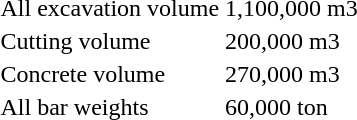<table>
<tr>
<td>All excavation volume</td>
<td>1,100,000 m3</td>
</tr>
<tr>
<td>Cutting volume</td>
<td>200,000 m3</td>
</tr>
<tr>
<td>Concrete volume</td>
<td>270,000 m3</td>
</tr>
<tr>
<td>All bar weights</td>
<td>60,000 ton</td>
</tr>
</table>
